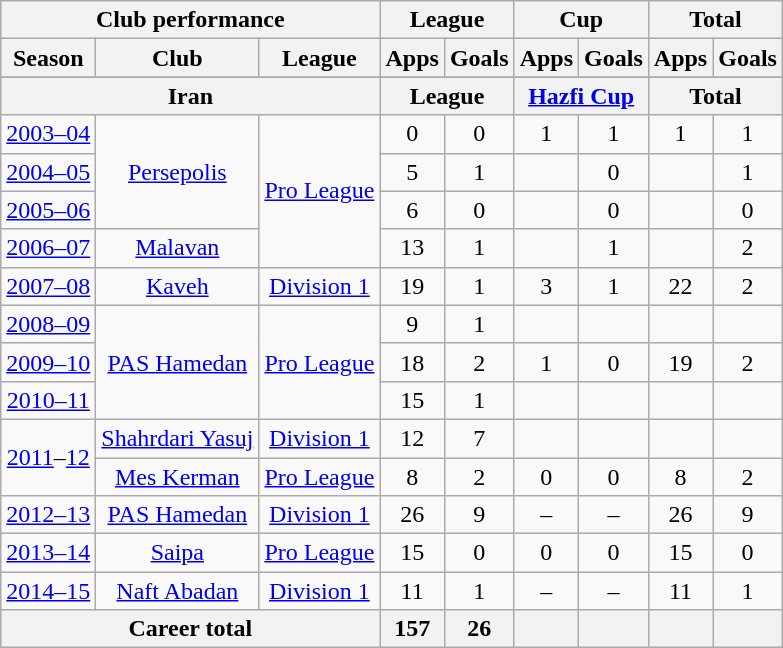<table class="wikitable" style="text-align:center">
<tr>
<th colspan=3>Club performance</th>
<th colspan=2>League</th>
<th colspan=2>Cup</th>
<th colspan=2>Total</th>
</tr>
<tr>
<th>Season</th>
<th>Club</th>
<th>League</th>
<th>Apps</th>
<th>Goals</th>
<th>Apps</th>
<th>Goals</th>
<th>Apps</th>
<th>Goals</th>
</tr>
<tr>
</tr>
<tr>
<th colspan=3>Iran</th>
<th colspan=2>League</th>
<th colspan=2><a href='#'>Hazfi Cup</a></th>
<th colspan=2>Total</th>
</tr>
<tr>
<td><a href='#'>2003–04</a></td>
<td rowspan="3"><a href='#'>Persepolis</a></td>
<td rowspan="4"><a href='#'>Pro League</a></td>
<td>0</td>
<td>0</td>
<td>1</td>
<td>1</td>
<td>1</td>
<td>1</td>
</tr>
<tr>
<td><a href='#'>2004–05</a></td>
<td>5</td>
<td>1</td>
<td></td>
<td>0</td>
<td></td>
<td>1</td>
</tr>
<tr>
<td><a href='#'>2005–06</a></td>
<td>6</td>
<td>0</td>
<td></td>
<td>0</td>
<td></td>
<td>0</td>
</tr>
<tr>
<td><a href='#'>2006–07</a></td>
<td><a href='#'>Malavan</a></td>
<td>13</td>
<td>1</td>
<td></td>
<td>1</td>
<td></td>
<td>2</td>
</tr>
<tr>
<td><a href='#'>2007–08</a></td>
<td><a href='#'>Kaveh</a></td>
<td><a href='#'>Division 1</a></td>
<td>19</td>
<td>1</td>
<td>3</td>
<td>1</td>
<td>22</td>
<td>2</td>
</tr>
<tr>
<td><a href='#'>2008–09</a></td>
<td rowspan="3"><a href='#'>PAS Hamedan</a></td>
<td rowspan="3"><a href='#'>Pro League</a></td>
<td>9</td>
<td>1</td>
<td></td>
<td></td>
<td></td>
<td></td>
</tr>
<tr>
<td><a href='#'>2009–10</a></td>
<td>18</td>
<td>2</td>
<td>1</td>
<td>0</td>
<td>19</td>
<td>2</td>
</tr>
<tr>
<td><a href='#'>2010–11</a></td>
<td>15</td>
<td>1</td>
<td></td>
<td></td>
<td></td>
<td></td>
</tr>
<tr>
<td rowspan="2"><a href='#'>2011</a>–<a href='#'>12</a></td>
<td><a href='#'>Shahrdari Yasuj</a></td>
<td><a href='#'>Division 1</a></td>
<td>12</td>
<td>7</td>
<td></td>
<td></td>
<td></td>
<td></td>
</tr>
<tr>
<td><a href='#'>Mes Kerman</a></td>
<td><a href='#'>Pro League</a></td>
<td>8</td>
<td>2</td>
<td>0</td>
<td>0</td>
<td>8</td>
<td>2</td>
</tr>
<tr>
<td><a href='#'>2012–13</a></td>
<td><a href='#'>PAS Hamedan</a></td>
<td><a href='#'>Division 1</a></td>
<td>26</td>
<td>9</td>
<td>–</td>
<td>–</td>
<td>26</td>
<td>9</td>
</tr>
<tr>
<td><a href='#'>2013–14</a></td>
<td><a href='#'>Saipa</a></td>
<td><a href='#'>Pro League</a></td>
<td>15</td>
<td>0</td>
<td>0</td>
<td>0</td>
<td>15</td>
<td>0</td>
</tr>
<tr>
<td><a href='#'>2014–15</a></td>
<td><a href='#'>Naft Abadan</a></td>
<td><a href='#'>Division 1</a></td>
<td>11</td>
<td>1</td>
<td>–</td>
<td>–</td>
<td>11</td>
<td>1</td>
</tr>
<tr>
<th colspan=3>Career total</th>
<th>157</th>
<th>26</th>
<th></th>
<th></th>
<th></th>
<th></th>
</tr>
</table>
